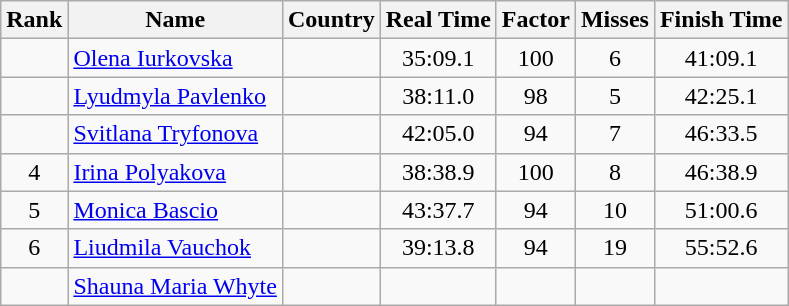<table class="wikitable sortable" style="text-align:center">
<tr>
<th>Rank</th>
<th>Name</th>
<th>Country</th>
<th>Real Time</th>
<th>Factor</th>
<th>Misses</th>
<th>Finish Time</th>
</tr>
<tr>
<td></td>
<td align=left><a href='#'>Olena Iurkovska</a></td>
<td align=left></td>
<td>35:09.1</td>
<td>100</td>
<td>6</td>
<td>41:09.1</td>
</tr>
<tr>
<td></td>
<td align=left><a href='#'>Lyudmyla Pavlenko</a></td>
<td align=left></td>
<td>38:11.0</td>
<td>98</td>
<td>5</td>
<td>42:25.1</td>
</tr>
<tr>
<td></td>
<td align=left><a href='#'>Svitlana Tryfonova</a></td>
<td align=left></td>
<td>42:05.0</td>
<td>94</td>
<td>7</td>
<td>46:33.5</td>
</tr>
<tr>
<td>4</td>
<td align=left><a href='#'>Irina Polyakova</a></td>
<td align=left></td>
<td>38:38.9</td>
<td>100</td>
<td>8</td>
<td>46:38.9</td>
</tr>
<tr>
<td>5</td>
<td align=left><a href='#'>Monica Bascio</a></td>
<td align=left></td>
<td>43:37.7</td>
<td>94</td>
<td>10</td>
<td>51:00.6</td>
</tr>
<tr>
<td>6</td>
<td align=left><a href='#'>Liudmila Vauchok</a></td>
<td align=left></td>
<td>39:13.8</td>
<td>94</td>
<td>19</td>
<td>55:52.6</td>
</tr>
<tr>
<td></td>
<td align=left><a href='#'>Shauna Maria Whyte</a></td>
<td align=left></td>
<td></td>
<td></td>
<td></td>
<td></td>
</tr>
</table>
